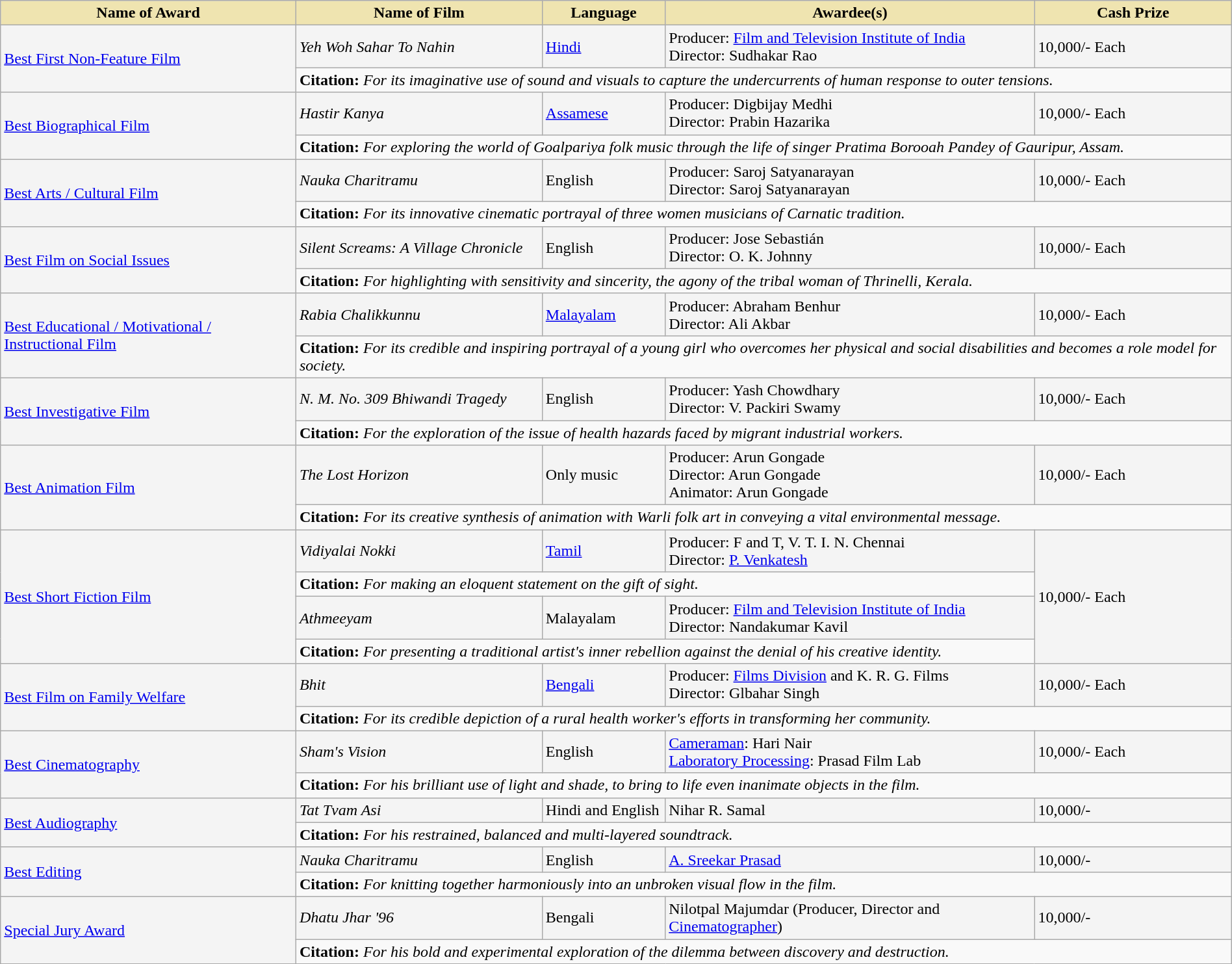<table class="wikitable" style="width:100%;">
<tr>
<th style="background-color:#EFE4B0;width:24%;">Name of Award</th>
<th style="background-color:#EFE4B0;width:20%;">Name of Film</th>
<th style="background-color:#EFE4B0;width:10%;">Language</th>
<th style="background-color:#EFE4B0;width:30%;">Awardee(s)</th>
<th style="background-color:#EFE4B0;width:16%;">Cash Prize</th>
</tr>
<tr style="background-color:#F4F4F4">
<td rowspan="2"><a href='#'>Best First Non-Feature Film</a></td>
<td><em>Yeh Woh Sahar To Nahin</em></td>
<td><a href='#'>Hindi</a></td>
<td>Producer: <a href='#'>Film and Television Institute of India</a><br>Director: Sudhakar Rao</td>
<td> 10,000/- Each</td>
</tr>
<tr style="background-color:#F9F9F9">
<td colspan="4"><strong>Citation:</strong> <em>For its imaginative use of sound and visuals to capture the undercurrents of human response to outer tensions.</em></td>
</tr>
<tr style="background-color:#F4F4F4">
<td rowspan="2"><a href='#'>Best Biographical Film</a></td>
<td><em>Hastir Kanya</em></td>
<td><a href='#'>Assamese</a></td>
<td>Producer: Digbijay Medhi<br>Director: Prabin Hazarika</td>
<td> 10,000/- Each</td>
</tr>
<tr style="background-color:#F9F9F9">
<td colspan="4"><strong>Citation:</strong> <em>For exploring the world of Goalpariya folk music through the life of singer Pratima Borooah Pandey of Gauripur, Assam.</em></td>
</tr>
<tr style="background-color:#F4F4F4">
<td rowspan="2"><a href='#'>Best Arts / Cultural Film</a></td>
<td><em>Nauka Charitramu</em></td>
<td>English</td>
<td>Producer: Saroj Satyanarayan<br>Director: Saroj Satyanarayan</td>
<td> 10,000/- Each</td>
</tr>
<tr style="background-color:#F9F9F9">
<td colspan="4"><strong>Citation:</strong> <em>For its innovative cinematic portrayal of three women musicians of Carnatic tradition.</em></td>
</tr>
<tr style="background-color:#F4F4F4">
<td rowspan="2"><a href='#'>Best Film on Social Issues</a></td>
<td><em>Silent Screams: A Village Chronicle</em></td>
<td>English</td>
<td>Producer: Jose Sebastián<br>Director: O. K. Johnny</td>
<td> 10,000/- Each</td>
</tr>
<tr style="background-color:#F9F9F9">
<td colspan="4"><strong>Citation:</strong> <em>For highlighting with sensitivity and sincerity, the agony of the tribal woman of Thrinelli, Kerala.</em></td>
</tr>
<tr style="background-color:#F4F4F4">
<td rowspan="2"><a href='#'>Best Educational / Motivational / Instructional Film</a></td>
<td><em>Rabia Chalikkunnu</em></td>
<td><a href='#'>Malayalam</a></td>
<td>Producer: Abraham Benhur<br>Director: Ali Akbar</td>
<td> 10,000/- Each</td>
</tr>
<tr style="background-color:#F9F9F9">
<td colspan="4"><strong>Citation:</strong> <em>For its credible and inspiring portrayal of a young girl who overcomes her physical and social disabilities and becomes a role model for society.</em></td>
</tr>
<tr style="background-color:#F4F4F4">
<td rowspan="2"><a href='#'>Best Investigative Film</a></td>
<td><em>N. M. No. 309 Bhiwandi Tragedy</em></td>
<td>English</td>
<td>Producer: Yash Chowdhary<br>Director: V. Packiri Swamy</td>
<td> 10,000/- Each</td>
</tr>
<tr style="background-color:#F9F9F9">
<td colspan="4"><strong>Citation:</strong> <em>For the exploration of the issue of health hazards faced by migrant industrial workers.</em></td>
</tr>
<tr style="background-color:#F4F4F4">
<td rowspan="2"><a href='#'>Best Animation Film</a></td>
<td><em>The Lost Horizon</em></td>
<td>Only music</td>
<td>Producer: Arun Gongade<br>Director: Arun Gongade<br>Animator: Arun Gongade</td>
<td> 10,000/- Each</td>
</tr>
<tr style="background-color:#F9F9F9">
<td colspan="4"><strong>Citation:</strong> <em>For its creative synthesis of animation with Warli folk art in conveying a vital environmental message.</em></td>
</tr>
<tr style="background-color:#F4F4F4">
<td rowspan="4"><a href='#'>Best Short Fiction Film</a></td>
<td><em>Vidiyalai Nokki</em></td>
<td><a href='#'>Tamil</a></td>
<td>Producer: F and T, V. T. I. N. Chennai<br>Director: <a href='#'>P. Venkatesh</a></td>
<td rowspan="4"> 10,000/- Each</td>
</tr>
<tr style="background-color:#F9F9F9">
<td colspan="3"><strong>Citation:</strong> <em>For making an eloquent statement on the gift of sight.</em></td>
</tr>
<tr style="background-color:#F4F4F4">
<td><em>Athmeeyam</em></td>
<td>Malayalam</td>
<td>Producer: <a href='#'>Film and Television Institute of India</a><br>Director: Nandakumar Kavil</td>
</tr>
<tr style="background-color:#F9F9F9">
<td colspan="3"><strong>Citation:</strong> <em>For presenting a traditional artist's inner rebellion against the denial of his creative identity.</em></td>
</tr>
<tr style="background-color:#F4F4F4">
<td rowspan="2"><a href='#'>Best Film on Family Welfare</a></td>
<td><em>Bhit</em></td>
<td><a href='#'>Bengali</a></td>
<td>Producer: <a href='#'>Films Division</a> and K. R. G. Films<br>Director: Glbahar Singh</td>
<td> 10,000/- Each</td>
</tr>
<tr style="background-color:#F9F9F9">
<td colspan="4"><strong>Citation:</strong> <em>For its credible depiction of a rural health worker's efforts in transforming her community.</em></td>
</tr>
<tr style="background-color:#F4F4F4">
<td rowspan="2"><a href='#'>Best Cinematography</a></td>
<td><em>Sham's Vision</em></td>
<td>English</td>
<td><a href='#'>Cameraman</a>: Hari Nair<br><a href='#'>Laboratory Processing</a>: Prasad Film Lab</td>
<td> 10,000/- Each</td>
</tr>
<tr style="background-color:#F9F9F9">
<td colspan="4"><strong>Citation:</strong> <em>For his brilliant use of light and shade, to bring to life even inanimate objects in the film.</em></td>
</tr>
<tr style="background-color:#F4F4F4">
<td rowspan="2"><a href='#'>Best Audiography</a></td>
<td><em>Tat Tvam Asi</em></td>
<td>Hindi and English</td>
<td>Nihar R. Samal</td>
<td> 10,000/-</td>
</tr>
<tr style="background-color:#F9F9F9">
<td colspan="4"><strong>Citation:</strong> <em>For his restrained, balanced and multi-layered soundtrack.</em></td>
</tr>
<tr style="background-color:#F4F4F4">
<td rowspan="2"><a href='#'>Best Editing</a></td>
<td><em>Nauka Charitramu</em></td>
<td>English</td>
<td><a href='#'>A. Sreekar Prasad</a></td>
<td> 10,000/-</td>
</tr>
<tr style="background-color:#F9F9F9">
<td colspan="4"><strong>Citation:</strong> <em>For knitting together harmoniously into an unbroken visual flow in the film.</em></td>
</tr>
<tr style="background-color:#F4F4F4">
<td rowspan="2"><a href='#'>Special Jury Award</a></td>
<td><em>Dhatu Jhar '96</em></td>
<td>Bengali</td>
<td>Nilotpal Majumdar (Producer, Director and <a href='#'>Cinematographer</a>)</td>
<td> 10,000/-</td>
</tr>
<tr style="background-color:#F9F9F9">
<td colspan="4"><strong>Citation:</strong> <em>For his bold and experimental exploration of the dilemma between discovery and destruction.</em></td>
</tr>
</table>
